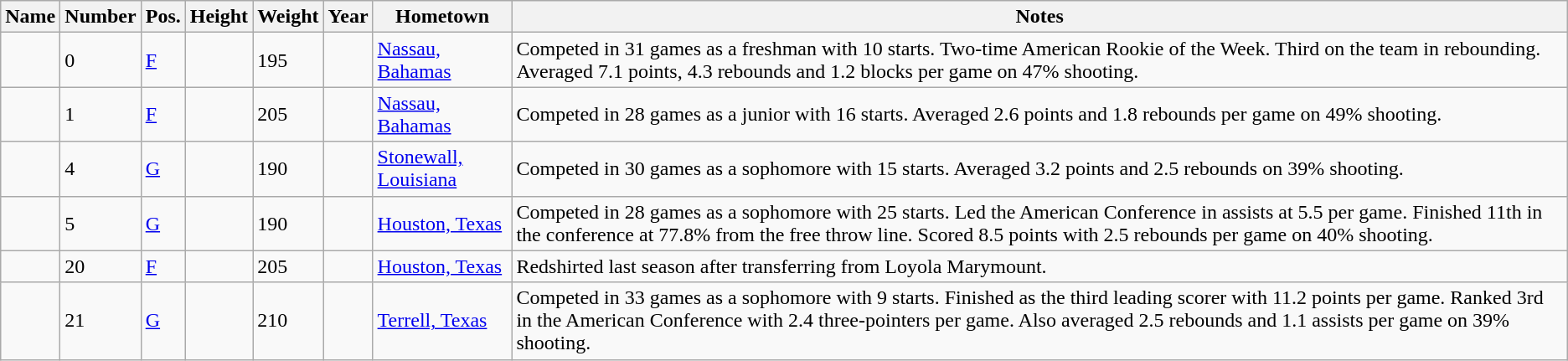<table class="wikitable sortable" border="1">
<tr>
<th>Name</th>
<th>Number</th>
<th>Pos.</th>
<th>Height</th>
<th>Weight</th>
<th>Year</th>
<th>Hometown</th>
<th class="unsortable">Notes</th>
</tr>
<tr>
<td></td>
<td>0</td>
<td><a href='#'>F</a></td>
<td></td>
<td>195</td>
<td></td>
<td><a href='#'>Nassau, Bahamas</a></td>
<td>Competed in 31 games as a freshman with 10 starts.  Two-time American Rookie of the Week.  Third on the team in rebounding. Averaged 7.1 points, 4.3 rebounds and 1.2 blocks per game on 47% shooting.</td>
</tr>
<tr>
<td></td>
<td>1</td>
<td><a href='#'>F</a></td>
<td></td>
<td>205</td>
<td></td>
<td><a href='#'>Nassau, Bahamas</a></td>
<td>Competed in 28 games as a junior with 16 starts.  Averaged 2.6 points and 1.8 rebounds per game on 49% shooting.</td>
</tr>
<tr>
<td></td>
<td>4</td>
<td><a href='#'>G</a></td>
<td></td>
<td>190</td>
<td></td>
<td><a href='#'>Stonewall, Louisiana</a></td>
<td>Competed in 30 games as a sophomore with 15 starts.  Averaged 3.2 points and 2.5 rebounds on 39% shooting.</td>
</tr>
<tr>
<td></td>
<td>5</td>
<td><a href='#'>G</a></td>
<td></td>
<td>190</td>
<td></td>
<td><a href='#'>Houston, Texas</a></td>
<td>Competed in 28 games as a sophomore with 25 starts.  Led the American Conference in assists at 5.5 per game.  Finished 11th in the conference at 77.8% from the free throw line.  Scored 8.5 points with 2.5 rebounds per game on 40% shooting.</td>
</tr>
<tr>
<td></td>
<td>20</td>
<td><a href='#'>F</a></td>
<td></td>
<td>205</td>
<td></td>
<td><a href='#'>Houston, Texas</a></td>
<td>Redshirted last season after transferring from Loyola Marymount.</td>
</tr>
<tr>
<td></td>
<td>21</td>
<td><a href='#'>G</a></td>
<td></td>
<td>210</td>
<td></td>
<td><a href='#'>Terrell, Texas</a></td>
<td>Competed in 33 games as a sophomore with 9 starts.  Finished as the third leading scorer with 11.2 points per game.  Ranked 3rd in the American Conference with 2.4 three-pointers per game.  Also averaged 2.5 rebounds and 1.1 assists per game on 39% shooting.</td>
</tr>
</table>
